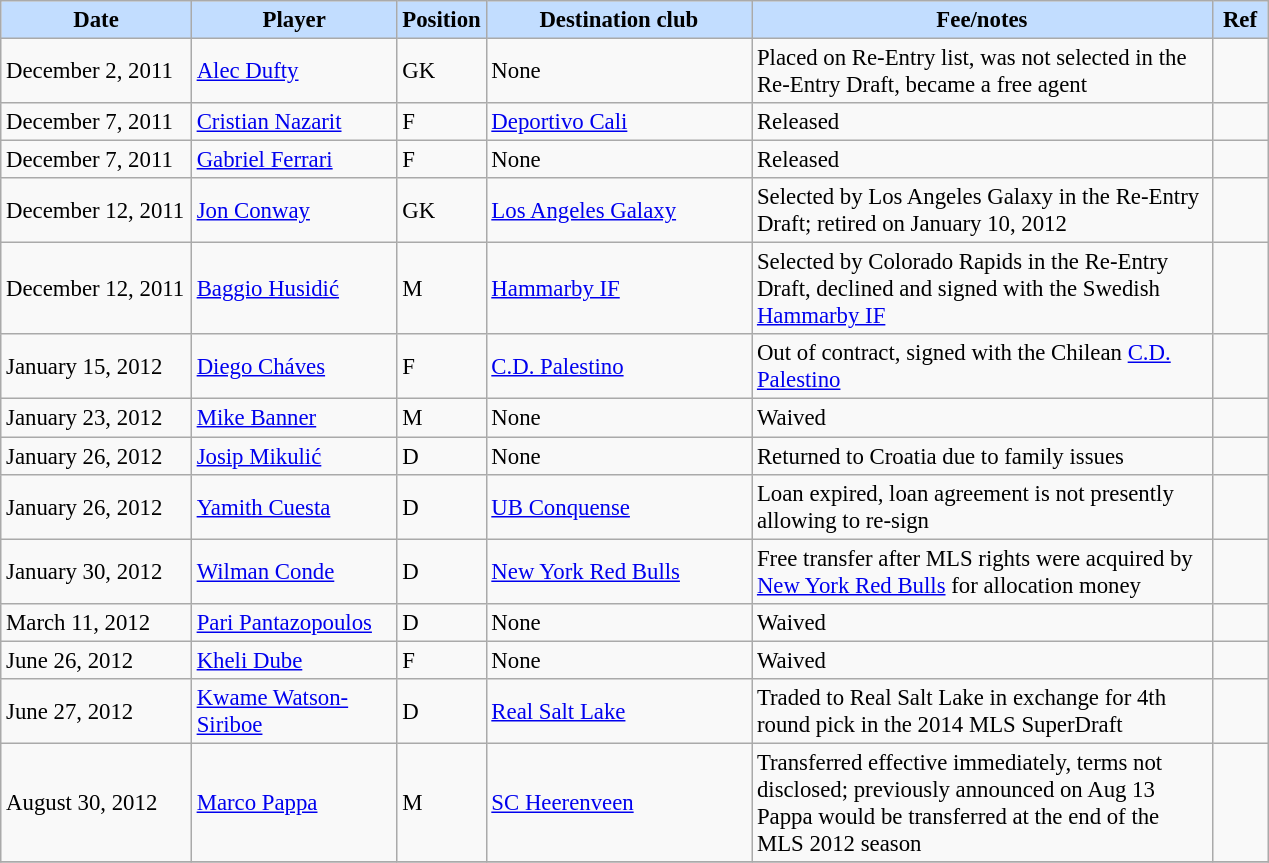<table class="wikitable" style="text-align:left; font-size:95%;">
<tr>
<th style="background:#c2ddff; width:120px;">Date</th>
<th style="background:#c2ddff; width:130px;">Player</th>
<th style="background:#c2ddff; width:50px;">Position</th>
<th style="background:#c2ddff; width:170px;">Destination club</th>
<th style="background:#c2ddff; width:300px;">Fee/notes</th>
<th style="background:#c2ddff; width:30px;">Ref</th>
</tr>
<tr>
<td>December 2, 2011</td>
<td> <a href='#'>Alec Dufty</a></td>
<td>GK</td>
<td>None</td>
<td>Placed on Re-Entry list, was not selected in the Re-Entry Draft, became a free agent</td>
<td></td>
</tr>
<tr>
<td>December 7, 2011</td>
<td> <a href='#'>Cristian Nazarit</a></td>
<td>F</td>
<td> <a href='#'>Deportivo Cali</a></td>
<td>Released</td>
<td></td>
</tr>
<tr>
<td>December 7, 2011</td>
<td> <a href='#'>Gabriel Ferrari</a></td>
<td>F</td>
<td>None</td>
<td>Released</td>
<td></td>
</tr>
<tr>
<td>December 12, 2011</td>
<td> <a href='#'>Jon Conway</a></td>
<td>GK</td>
<td> <a href='#'>Los Angeles Galaxy</a></td>
<td>Selected by Los Angeles Galaxy in the Re-Entry Draft; retired on January 10, 2012</td>
<td></td>
</tr>
<tr>
<td>December 12, 2011</td>
<td> <a href='#'>Baggio Husidić</a></td>
<td>M</td>
<td> <a href='#'>Hammarby IF</a></td>
<td>Selected by Colorado Rapids in the Re-Entry Draft, declined and signed with the Swedish <a href='#'>Hammarby IF</a></td>
<td></td>
</tr>
<tr>
<td>January 15, 2012</td>
<td> <a href='#'>Diego Cháves</a></td>
<td>F</td>
<td> <a href='#'>C.D. Palestino</a></td>
<td>Out of contract, signed with the Chilean <a href='#'>C.D. Palestino</a></td>
<td></td>
</tr>
<tr>
<td>January 23, 2012</td>
<td> <a href='#'>Mike Banner</a></td>
<td>M</td>
<td>None</td>
<td>Waived</td>
<td></td>
</tr>
<tr>
<td>January 26, 2012</td>
<td> <a href='#'>Josip Mikulić</a></td>
<td>D</td>
<td>None</td>
<td>Returned to Croatia due to family issues</td>
<td></td>
</tr>
<tr>
<td>January 26, 2012</td>
<td> <a href='#'>Yamith Cuesta</a></td>
<td>D</td>
<td> <a href='#'>UB Conquense</a></td>
<td>Loan expired, loan agreement is not presently allowing to re-sign</td>
<td></td>
</tr>
<tr>
<td>January 30, 2012</td>
<td> <a href='#'>Wilman Conde</a></td>
<td>D</td>
<td> <a href='#'>New York Red Bulls</a></td>
<td>Free transfer after MLS rights were acquired by <a href='#'>New York Red Bulls</a> for allocation money</td>
<td></td>
</tr>
<tr>
<td>March 11, 2012</td>
<td> <a href='#'>Pari Pantazopoulos</a></td>
<td>D</td>
<td>None</td>
<td>Waived</td>
<td></td>
</tr>
<tr>
<td>June 26, 2012</td>
<td> <a href='#'>Kheli Dube</a></td>
<td>F</td>
<td>None</td>
<td>Waived</td>
<td></td>
</tr>
<tr>
<td>June 27, 2012</td>
<td> <a href='#'>Kwame Watson-Siriboe</a></td>
<td>D</td>
<td> <a href='#'>Real Salt Lake</a></td>
<td>Traded to Real Salt Lake in exchange for 4th round pick in the 2014 MLS SuperDraft</td>
<td></td>
</tr>
<tr>
<td>August 30, 2012</td>
<td> <a href='#'>Marco Pappa</a></td>
<td>M</td>
<td> <a href='#'>SC Heerenveen</a></td>
<td>Transferred effective immediately, terms not disclosed; previously announced on Aug 13 Pappa would be transferred at the end of the MLS 2012 season</td>
<td></td>
</tr>
<tr>
</tr>
</table>
